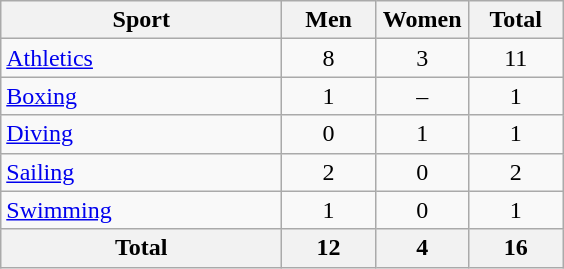<table class="wikitable sortable" style="text-align:center;">
<tr>
<th width=180>Sport</th>
<th width=55>Men</th>
<th width=55>Women</th>
<th width=55>Total</th>
</tr>
<tr>
<td align=left><a href='#'>Athletics</a></td>
<td>8</td>
<td>3</td>
<td>11</td>
</tr>
<tr>
<td align=left><a href='#'>Boxing</a></td>
<td>1</td>
<td>–</td>
<td>1</td>
</tr>
<tr>
<td align=left><a href='#'>Diving</a></td>
<td>0</td>
<td>1</td>
<td>1</td>
</tr>
<tr>
<td align=left><a href='#'>Sailing</a></td>
<td>2</td>
<td>0</td>
<td>2</td>
</tr>
<tr>
<td align=left><a href='#'>Swimming</a></td>
<td>1</td>
<td>0</td>
<td>1</td>
</tr>
<tr>
<th>Total</th>
<th>12</th>
<th>4</th>
<th>16</th>
</tr>
</table>
